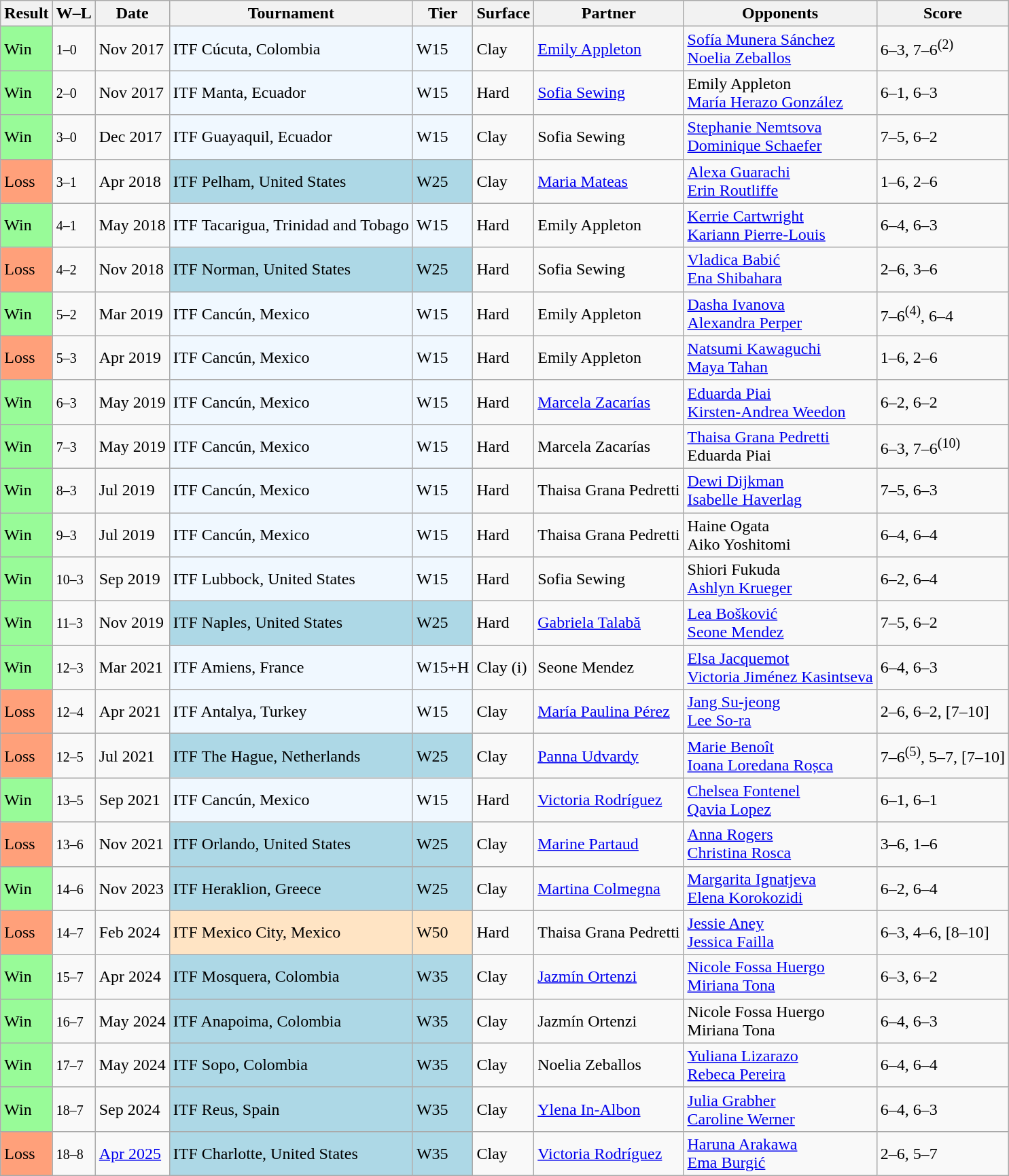<table class="sortable wikitable">
<tr>
<th>Result</th>
<th>W–L</th>
<th>Date</th>
<th>Tournament</th>
<th>Tier</th>
<th>Surface</th>
<th>Partner</th>
<th>Opponents</th>
<th class="unsortable">Score</th>
</tr>
<tr>
<td style="background:#98fb98;">Win</td>
<td><small>1–0</small></td>
<td>Nov 2017</td>
<td style="background:#f0f8ff;">ITF Cúcuta, Colombia</td>
<td style="background:#f0f8ff;">W15</td>
<td>Clay</td>
<td> <a href='#'>Emily Appleton</a></td>
<td> <a href='#'>Sofía Munera Sánchez</a> <br>  <a href='#'>Noelia Zeballos</a></td>
<td>6–3, 7–6<sup>(2)</sup></td>
</tr>
<tr>
<td style="background:#98fb98;">Win</td>
<td><small>2–0</small></td>
<td>Nov 2017</td>
<td style="background:#f0f8ff;">ITF Manta, Ecuador</td>
<td style="background:#f0f8ff;">W15</td>
<td>Hard</td>
<td> <a href='#'>Sofia Sewing</a></td>
<td> Emily Appleton <br>  <a href='#'>María Herazo González</a></td>
<td>6–1, 6–3</td>
</tr>
<tr>
<td style="background:#98fb98;">Win</td>
<td><small>3–0</small></td>
<td>Dec 2017</td>
<td style="background:#f0f8ff;">ITF Guayaquil, Ecuador</td>
<td style="background:#f0f8ff;">W15</td>
<td>Clay</td>
<td> Sofia Sewing</td>
<td> <a href='#'>Stephanie Nemtsova</a> <br>  <a href='#'>Dominique Schaefer</a></td>
<td>7–5, 6–2</td>
</tr>
<tr>
<td style="background:#ffa07a;">Loss</td>
<td><small>3–1</small></td>
<td>Apr 2018</td>
<td style="background:lightblue;">ITF Pelham, United States</td>
<td style="background:lightblue;">W25</td>
<td>Clay</td>
<td> <a href='#'>Maria Mateas</a></td>
<td> <a href='#'>Alexa Guarachi</a> <br>  <a href='#'>Erin Routliffe</a></td>
<td>1–6, 2–6</td>
</tr>
<tr>
<td style="background:#98fb98;">Win</td>
<td><small>4–1</small></td>
<td>May 2018</td>
<td style="background:#f0f8ff;">ITF Tacarigua, Trinidad and Tobago</td>
<td style="background:#f0f8ff;">W15</td>
<td>Hard</td>
<td> Emily Appleton</td>
<td> <a href='#'>Kerrie Cartwright</a> <br>  <a href='#'>Kariann Pierre-Louis</a></td>
<td>6–4, 6–3</td>
</tr>
<tr>
<td style="background:#ffa07a;">Loss</td>
<td><small>4–2</small></td>
<td>Nov 2018</td>
<td style="background:lightblue;">ITF Norman, United States</td>
<td style="background:lightblue;">W25</td>
<td>Hard</td>
<td> Sofia Sewing</td>
<td> <a href='#'>Vladica Babić</a> <br>  <a href='#'>Ena Shibahara</a></td>
<td>2–6, 3–6</td>
</tr>
<tr>
<td style="background:#98fb98;">Win</td>
<td><small>5–2</small></td>
<td>Mar 2019</td>
<td style="background:#f0f8ff;">ITF Cancún, Mexico</td>
<td style="background:#f0f8ff;">W15</td>
<td>Hard</td>
<td> Emily Appleton</td>
<td> <a href='#'>Dasha Ivanova</a> <br>  <a href='#'>Alexandra Perper</a></td>
<td>7–6<sup>(4)</sup>, 6–4</td>
</tr>
<tr>
<td style="background:#ffa07a;">Loss</td>
<td><small>5–3</small></td>
<td>Apr 2019</td>
<td style="background:#f0f8ff;">ITF Cancún, Mexico</td>
<td style="background:#f0f8ff;">W15</td>
<td>Hard</td>
<td> Emily Appleton</td>
<td> <a href='#'>Natsumi Kawaguchi</a> <br>  <a href='#'>Maya Tahan</a></td>
<td>1–6, 2–6</td>
</tr>
<tr>
<td style="background:#98fb98;">Win</td>
<td><small>6–3</small></td>
<td>May 2019</td>
<td style="background:#f0f8ff;">ITF Cancún, Mexico</td>
<td style="background:#f0f8ff;">W15</td>
<td>Hard</td>
<td> <a href='#'>Marcela Zacarías</a></td>
<td> <a href='#'>Eduarda Piai</a> <br>  <a href='#'>Kirsten-Andrea Weedon</a></td>
<td>6–2, 6–2</td>
</tr>
<tr>
<td style="background:#98fb98;">Win</td>
<td><small>7–3</small></td>
<td>May 2019</td>
<td style="background:#f0f8ff;">ITF Cancún, Mexico</td>
<td style="background:#f0f8ff;">W15</td>
<td>Hard</td>
<td> Marcela Zacarías</td>
<td> <a href='#'>Thaisa Grana Pedretti</a> <br>  Eduarda Piai</td>
<td>6–3, 7–6<sup>(10)</sup></td>
</tr>
<tr>
<td style="background:#98fb98;">Win</td>
<td><small>8–3</small></td>
<td>Jul 2019</td>
<td style="background:#f0f8ff;">ITF Cancún, Mexico</td>
<td style="background:#f0f8ff;">W15</td>
<td>Hard</td>
<td> Thaisa Grana Pedretti</td>
<td> <a href='#'>Dewi Dijkman</a> <br>  <a href='#'>Isabelle Haverlag</a></td>
<td>7–5, 6–3</td>
</tr>
<tr>
<td style="background:#98fb98;">Win</td>
<td><small>9–3</small></td>
<td>Jul 2019</td>
<td style="background:#f0f8ff;">ITF Cancún, Mexico</td>
<td style="background:#f0f8ff;">W15</td>
<td>Hard</td>
<td> Thaisa Grana Pedretti</td>
<td> Haine Ogata <br>  Aiko Yoshitomi</td>
<td>6–4, 6–4</td>
</tr>
<tr>
<td style="background:#98fb98;">Win</td>
<td><small>10–3</small></td>
<td>Sep 2019</td>
<td style="background:#f0f8ff;">ITF Lubbock, United States</td>
<td style="background:#f0f8ff;">W15</td>
<td>Hard</td>
<td> Sofia Sewing</td>
<td> Shiori Fukuda <br>  <a href='#'>Ashlyn Krueger</a></td>
<td>6–2, 6–4</td>
</tr>
<tr>
<td style="background:#98fb98;">Win</td>
<td><small>11–3</small></td>
<td>Nov 2019</td>
<td style="background:lightblue;">ITF Naples, United States</td>
<td style="background:lightblue;">W25</td>
<td>Hard</td>
<td> <a href='#'>Gabriela Talabă</a></td>
<td> <a href='#'>Lea Bošković</a> <br>  <a href='#'>Seone Mendez</a></td>
<td>7–5, 6–2</td>
</tr>
<tr>
<td style="background:#98fb98;">Win</td>
<td><small>12–3</small></td>
<td>Mar 2021</td>
<td style="background:#f0f8ff;">ITF Amiens, France</td>
<td style="background:#f0f8ff;">W15+H</td>
<td>Clay (i)</td>
<td> Seone Mendez</td>
<td> <a href='#'>Elsa Jacquemot</a> <br>  <a href='#'>Victoria Jiménez Kasintseva</a></td>
<td>6–4, 6–3</td>
</tr>
<tr>
<td style="background:#ffa07a;">Loss</td>
<td><small>12–4</small></td>
<td>Apr 2021</td>
<td style="background:#f0f8ff;">ITF Antalya, Turkey</td>
<td style="background:#f0f8ff;">W15</td>
<td>Clay</td>
<td> <a href='#'>María Paulina Pérez</a></td>
<td> <a href='#'>Jang Su-jeong</a> <br>  <a href='#'>Lee So-ra</a></td>
<td>2–6, 6–2, [7–10]</td>
</tr>
<tr>
<td bgcolor="FFA07A">Loss</td>
<td><small>12–5</small></td>
<td>Jul 2021</td>
<td style="background:lightblue;">ITF The Hague, Netherlands</td>
<td style="background:lightblue;">W25</td>
<td>Clay</td>
<td> <a href='#'>Panna Udvardy</a></td>
<td> <a href='#'>Marie Benoît</a> <br>  <a href='#'>Ioana Loredana Roșca</a></td>
<td>7–6<sup>(5)</sup>, 5–7, [7–10]</td>
</tr>
<tr>
<td style="background:#98fb98;">Win</td>
<td><small>13–5</small></td>
<td>Sep 2021</td>
<td style="background:#f0f8ff;">ITF Cancún, Mexico</td>
<td style="background:#f0f8ff;">W15</td>
<td>Hard</td>
<td> <a href='#'>Victoria Rodríguez</a></td>
<td> <a href='#'>Chelsea Fontenel</a> <br>  <a href='#'>Qavia Lopez</a></td>
<td>6–1, 6–1</td>
</tr>
<tr>
<td bgcolor="FFA07A">Loss</td>
<td><small>13–6</small></td>
<td>Nov 2021</td>
<td style="background:lightblue;">ITF Orlando, United States</td>
<td style="background:lightblue;">W25</td>
<td>Clay</td>
<td> <a href='#'>Marine Partaud</a></td>
<td> <a href='#'>Anna Rogers</a> <br>  <a href='#'>Christina Rosca</a></td>
<td>3–6, 1–6</td>
</tr>
<tr>
<td bgcolor="98FB98">Win</td>
<td><small>14–6</small></td>
<td>Nov 2023</td>
<td style="background:lightblue;">ITF Heraklion, Greece</td>
<td style="background:lightblue;">W25</td>
<td>Clay</td>
<td> <a href='#'>Martina Colmegna</a></td>
<td> <a href='#'>Margarita Ignatjeva</a> <br>  <a href='#'>Elena Korokozidi</a></td>
<td>6–2, 6–4</td>
</tr>
<tr>
<td bgcolor="FFA07A">Loss</td>
<td><small>14–7</small></td>
<td>Feb 2024</td>
<td style="background:#ffe4c4;">ITF Mexico City, Mexico</td>
<td style="background:#ffe4c4;">W50</td>
<td>Hard</td>
<td> Thaisa Grana Pedretti</td>
<td> <a href='#'>Jessie Aney</a> <br>  <a href='#'>Jessica Failla</a></td>
<td>6–3, 4–6, [8–10]</td>
</tr>
<tr>
<td bgcolor="98FB98">Win</td>
<td><small>15–7</small></td>
<td>Apr 2024</td>
<td style="background:lightblue;">ITF Mosquera, Colombia</td>
<td style="background:lightblue;">W35</td>
<td>Clay</td>
<td> <a href='#'>Jazmín Ortenzi</a></td>
<td> <a href='#'>Nicole Fossa Huergo</a> <br>  <a href='#'>Miriana Tona</a></td>
<td>6–3, 6–2</td>
</tr>
<tr>
<td bgcolor="98FB98">Win</td>
<td><small>16–7</small></td>
<td>May 2024</td>
<td style="background:lightblue;">ITF Anapoima, Colombia</td>
<td style="background:lightblue;">W35</td>
<td>Clay</td>
<td> Jazmín Ortenzi</td>
<td> Nicole Fossa Huergo <br>  Miriana Tona</td>
<td>6–4, 6–3</td>
</tr>
<tr>
<td bgcolor="98FB98">Win</td>
<td><small>17–7</small></td>
<td>May 2024</td>
<td style="background:lightblue;">ITF Sopo, Colombia</td>
<td style="background:lightblue;">W35</td>
<td>Clay</td>
<td> Noelia Zeballos</td>
<td> <a href='#'>Yuliana Lizarazo</a> <br>  <a href='#'>Rebeca Pereira</a></td>
<td>6–4, 6–4</td>
</tr>
<tr>
<td bgcolor="98FB98">Win</td>
<td><small>18–7</small></td>
<td>Sep 2024</td>
<td style="background:lightblue;">ITF Reus, Spain</td>
<td style="background:lightblue;">W35</td>
<td>Clay</td>
<td> <a href='#'>Ylena In-Albon</a></td>
<td> <a href='#'>Julia Grabher</a> <br>  <a href='#'>Caroline Werner</a></td>
<td>6–4, 6–3</td>
</tr>
<tr>
<td bgcolor="FFA07A">Loss</td>
<td><small>18–8</small></td>
<td><a href='#'>Apr 2025</a></td>
<td style="background:lightblue;">ITF Charlotte, United States</td>
<td style="background:lightblue;">W35</td>
<td>Clay</td>
<td> <a href='#'>Victoria Rodríguez</a></td>
<td> <a href='#'>Haruna Arakawa</a> <br>  <a href='#'>Ema Burgić</a></td>
<td>2–6, 5–7</td>
</tr>
</table>
